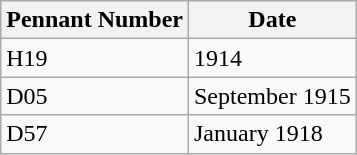<table class="wikitable" style="text-align:left">
<tr>
<th>Pennant Number</th>
<th>Date</th>
</tr>
<tr>
<td>H19</td>
<td>1914</td>
</tr>
<tr>
<td>D05</td>
<td>September 1915</td>
</tr>
<tr>
<td>D57</td>
<td>January 1918</td>
</tr>
</table>
